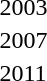<table>
<tr>
<td>2003</td>
<td></td>
<td></td>
<td></td>
</tr>
<tr>
<td rowspan=2>2007</td>
<td rowspan=2></td>
<td rowspan=2></td>
<td></td>
</tr>
<tr>
<td></td>
</tr>
<tr>
<td rowspan=2>2011<br></td>
<td rowspan=2></td>
<td rowspan=2></td>
<td></td>
</tr>
<tr>
<td></td>
</tr>
</table>
